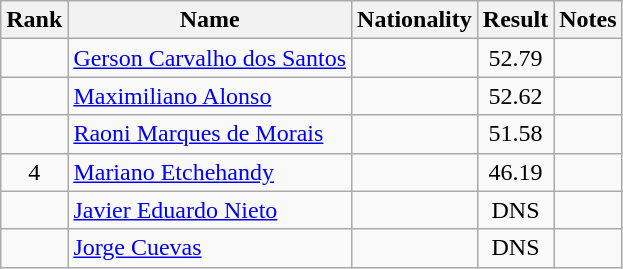<table class="wikitable sortable" style="text-align:center">
<tr>
<th>Rank</th>
<th>Name</th>
<th>Nationality</th>
<th>Result</th>
<th>Notes</th>
</tr>
<tr>
<td align=center></td>
<td align=left><a href='#'>Gerson Carvalho dos Santos</a></td>
<td align=left></td>
<td>52.79</td>
<td></td>
</tr>
<tr>
<td align=center></td>
<td align=left><a href='#'>Maximiliano Alonso</a></td>
<td align=left></td>
<td>52.62</td>
<td></td>
</tr>
<tr>
<td align=center></td>
<td align=left><a href='#'>Raoni Marques de Morais</a></td>
<td align=left></td>
<td>51.58</td>
<td></td>
</tr>
<tr>
<td align=center>4</td>
<td align=left><a href='#'>Mariano Etchehandy</a></td>
<td align=left></td>
<td>46.19</td>
<td></td>
</tr>
<tr>
<td align=center></td>
<td align=left><a href='#'>Javier Eduardo Nieto</a></td>
<td align=left></td>
<td>DNS</td>
<td></td>
</tr>
<tr>
<td align=center></td>
<td align=left><a href='#'>Jorge Cuevas</a></td>
<td align=left></td>
<td>DNS</td>
<td></td>
</tr>
</table>
